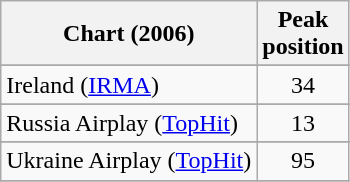<table class="wikitable sortable">
<tr>
<th>Chart (2006)</th>
<th>Peak<br>position</th>
</tr>
<tr>
</tr>
<tr>
</tr>
<tr>
</tr>
<tr>
</tr>
<tr>
</tr>
<tr>
</tr>
<tr>
<td>Ireland (<a href='#'>IRMA</a>)</td>
<td style="text-align:center;">34</td>
</tr>
<tr>
</tr>
<tr>
</tr>
<tr>
<td>Russia Airplay (<a href='#'>TopHit</a>)</td>
<td style="text-align:center;">13</td>
</tr>
<tr>
</tr>
<tr>
</tr>
<tr>
<td>Ukraine Airplay (<a href='#'>TopHit</a>)</td>
<td style="text-align:center;">95</td>
</tr>
<tr>
</tr>
</table>
